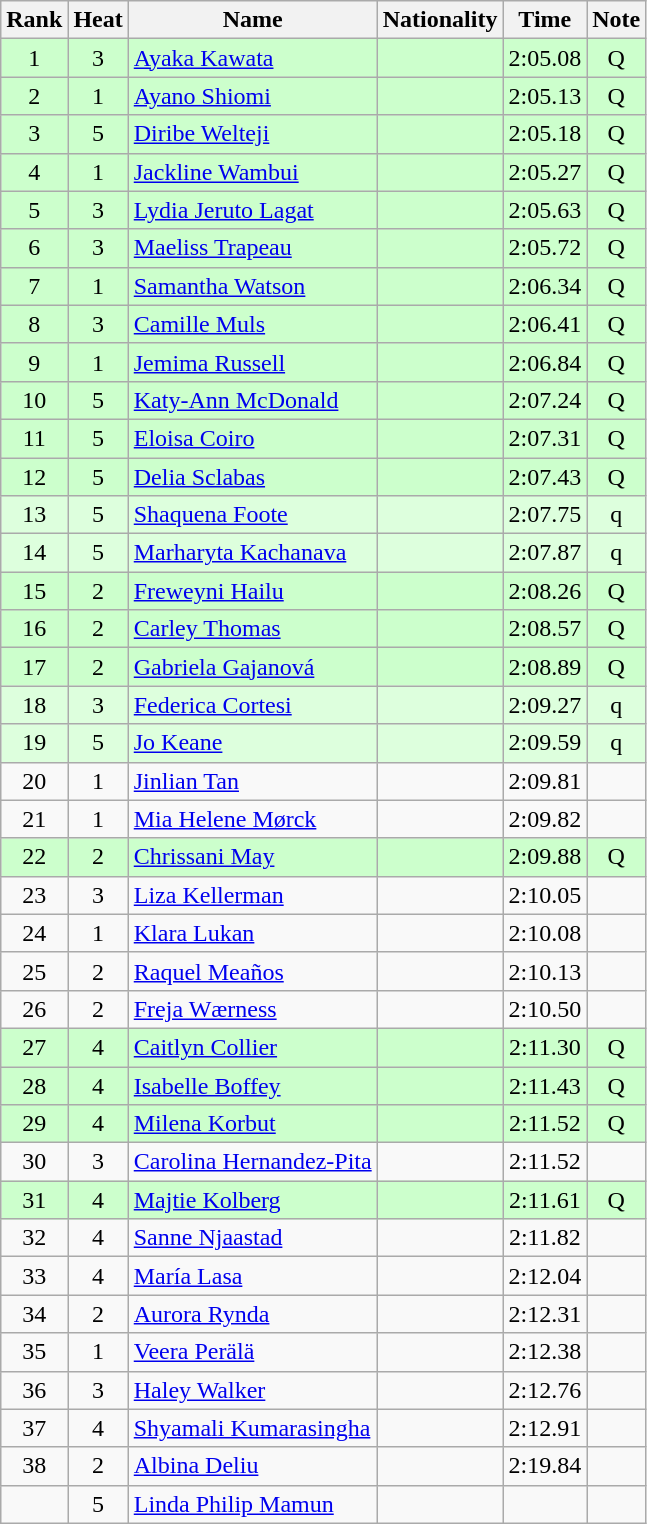<table class="wikitable sortable" style="text-align:center">
<tr>
<th>Rank</th>
<th>Heat</th>
<th>Name</th>
<th>Nationality</th>
<th>Time</th>
<th>Note</th>
</tr>
<tr bgcolor=ccffcc>
<td>1</td>
<td>3</td>
<td align=left><a href='#'>Ayaka Kawata</a></td>
<td align=left></td>
<td>2:05.08</td>
<td>Q</td>
</tr>
<tr bgcolor=ccffcc>
<td>2</td>
<td>1</td>
<td align=left><a href='#'>Ayano Shiomi</a></td>
<td align=left></td>
<td>2:05.13</td>
<td>Q</td>
</tr>
<tr bgcolor=ccffcc>
<td>3</td>
<td>5</td>
<td align=left><a href='#'>Diribe Welteji</a></td>
<td align=left></td>
<td>2:05.18</td>
<td>Q</td>
</tr>
<tr bgcolor=ccffcc>
<td>4</td>
<td>1</td>
<td align=left><a href='#'>Jackline Wambui</a></td>
<td align=left></td>
<td>2:05.27</td>
<td>Q</td>
</tr>
<tr bgcolor=ccffcc>
<td>5</td>
<td>3</td>
<td align=left><a href='#'>Lydia Jeruto Lagat</a></td>
<td align=left></td>
<td>2:05.63</td>
<td>Q</td>
</tr>
<tr bgcolor=ccffcc>
<td>6</td>
<td>3</td>
<td align=left><a href='#'>Maeliss Trapeau</a></td>
<td align=left></td>
<td>2:05.72</td>
<td>Q</td>
</tr>
<tr bgcolor=ccffcc>
<td>7</td>
<td>1</td>
<td align=left><a href='#'>Samantha Watson</a></td>
<td align=left></td>
<td>2:06.34</td>
<td>Q</td>
</tr>
<tr bgcolor=ccffcc>
<td>8</td>
<td>3</td>
<td align=left><a href='#'>Camille Muls</a></td>
<td align=left></td>
<td>2:06.41</td>
<td>Q</td>
</tr>
<tr bgcolor=ccffcc>
<td>9</td>
<td>1</td>
<td align=left><a href='#'>Jemima Russell</a></td>
<td align=left></td>
<td>2:06.84</td>
<td>Q</td>
</tr>
<tr bgcolor=ccffcc>
<td>10</td>
<td>5</td>
<td align=left><a href='#'>Katy-Ann McDonald</a></td>
<td align=left></td>
<td>2:07.24</td>
<td>Q</td>
</tr>
<tr bgcolor=ccffcc>
<td>11</td>
<td>5</td>
<td align=left><a href='#'>Eloisa Coiro</a></td>
<td align=left></td>
<td>2:07.31</td>
<td>Q</td>
</tr>
<tr bgcolor=ccffcc>
<td>12</td>
<td>5</td>
<td align=left><a href='#'>Delia Sclabas</a></td>
<td align=left></td>
<td>2:07.43</td>
<td>Q</td>
</tr>
<tr bgcolor=ddffdd>
<td>13</td>
<td>5</td>
<td align=left><a href='#'>Shaquena Foote</a></td>
<td align=left></td>
<td>2:07.75</td>
<td>q</td>
</tr>
<tr bgcolor=ddffdd>
<td>14</td>
<td>5</td>
<td align=left><a href='#'>Marharyta Kachanava</a></td>
<td align=left></td>
<td>2:07.87</td>
<td>q</td>
</tr>
<tr bgcolor=ccffcc>
<td>15</td>
<td>2</td>
<td align=left><a href='#'>Freweyni Hailu</a></td>
<td align=left></td>
<td>2:08.26</td>
<td>Q</td>
</tr>
<tr bgcolor=ccffcc>
<td>16</td>
<td>2</td>
<td align=left><a href='#'>Carley Thomas</a></td>
<td align=left></td>
<td>2:08.57</td>
<td>Q</td>
</tr>
<tr bgcolor=ccffcc>
<td>17</td>
<td>2</td>
<td align=left><a href='#'>Gabriela Gajanová</a></td>
<td align=left></td>
<td>2:08.89</td>
<td>Q</td>
</tr>
<tr bgcolor=ddffdd>
<td>18</td>
<td>3</td>
<td align=left><a href='#'>Federica Cortesi</a></td>
<td align=left></td>
<td>2:09.27</td>
<td>q</td>
</tr>
<tr bgcolor=ddffdd>
<td>19</td>
<td>5</td>
<td align=left><a href='#'>Jo Keane</a></td>
<td align=left></td>
<td>2:09.59</td>
<td>q</td>
</tr>
<tr>
<td>20</td>
<td>1</td>
<td align=left><a href='#'>Jinlian Tan</a></td>
<td align=left></td>
<td>2:09.81</td>
<td></td>
</tr>
<tr>
<td>21</td>
<td>1</td>
<td align=left><a href='#'>Mia Helene Mørck</a></td>
<td align=left></td>
<td>2:09.82</td>
<td></td>
</tr>
<tr bgcolor=ccffcc>
<td>22</td>
<td>2</td>
<td align=left><a href='#'>Chrissani May</a></td>
<td align=left></td>
<td>2:09.88</td>
<td>Q</td>
</tr>
<tr>
<td>23</td>
<td>3</td>
<td align=left><a href='#'>Liza Kellerman</a></td>
<td align=left></td>
<td>2:10.05</td>
<td></td>
</tr>
<tr>
<td>24</td>
<td>1</td>
<td align=left><a href='#'>Klara Lukan</a></td>
<td align=left></td>
<td>2:10.08</td>
<td></td>
</tr>
<tr>
<td>25</td>
<td>2</td>
<td align=left><a href='#'>Raquel Meaños</a></td>
<td align=left></td>
<td>2:10.13</td>
<td></td>
</tr>
<tr>
<td>26</td>
<td>2</td>
<td align=left><a href='#'>Freja Wærness</a></td>
<td align=left></td>
<td>2:10.50</td>
<td></td>
</tr>
<tr bgcolor=ccffcc>
<td>27</td>
<td>4</td>
<td align=left><a href='#'>Caitlyn Collier</a></td>
<td align=left></td>
<td>2:11.30</td>
<td>Q</td>
</tr>
<tr bgcolor=ccffcc>
<td>28</td>
<td>4</td>
<td align=left><a href='#'>Isabelle Boffey</a></td>
<td align=left></td>
<td>2:11.43</td>
<td>Q</td>
</tr>
<tr bgcolor=ccffcc>
<td>29</td>
<td>4</td>
<td align=left><a href='#'>Milena Korbut</a></td>
<td align=left></td>
<td>2:11.52</td>
<td>Q</td>
</tr>
<tr>
<td>30</td>
<td>3</td>
<td align=left><a href='#'>Carolina Hernandez-Pita</a></td>
<td align=left></td>
<td>2:11.52</td>
<td></td>
</tr>
<tr bgcolor=ccffcc>
<td>31</td>
<td>4</td>
<td align=left><a href='#'>Majtie Kolberg</a></td>
<td align=left></td>
<td>2:11.61</td>
<td>Q</td>
</tr>
<tr>
<td>32</td>
<td>4</td>
<td align=left><a href='#'>Sanne Njaastad</a></td>
<td align=left></td>
<td>2:11.82</td>
<td></td>
</tr>
<tr>
<td>33</td>
<td>4</td>
<td align=left><a href='#'>María Lasa</a></td>
<td align=left></td>
<td>2:12.04</td>
<td></td>
</tr>
<tr>
<td>34</td>
<td>2</td>
<td align=left><a href='#'>Aurora Rynda</a></td>
<td align=left></td>
<td>2:12.31</td>
<td></td>
</tr>
<tr>
<td>35</td>
<td>1</td>
<td align=left><a href='#'>Veera Perälä</a></td>
<td align=left></td>
<td>2:12.38</td>
<td></td>
</tr>
<tr>
<td>36</td>
<td>3</td>
<td align=left><a href='#'>Haley Walker</a></td>
<td align=left></td>
<td>2:12.76</td>
<td></td>
</tr>
<tr>
<td>37</td>
<td>4</td>
<td align=left><a href='#'>Shyamali Kumarasingha</a></td>
<td align=left></td>
<td>2:12.91</td>
<td></td>
</tr>
<tr>
<td>38</td>
<td>2</td>
<td align=left><a href='#'>Albina Deliu</a></td>
<td align=left></td>
<td>2:19.84</td>
<td></td>
</tr>
<tr>
<td></td>
<td>5</td>
<td align=left><a href='#'>Linda Philip Mamun</a></td>
<td align=left></td>
<td></td>
<td></td>
</tr>
</table>
